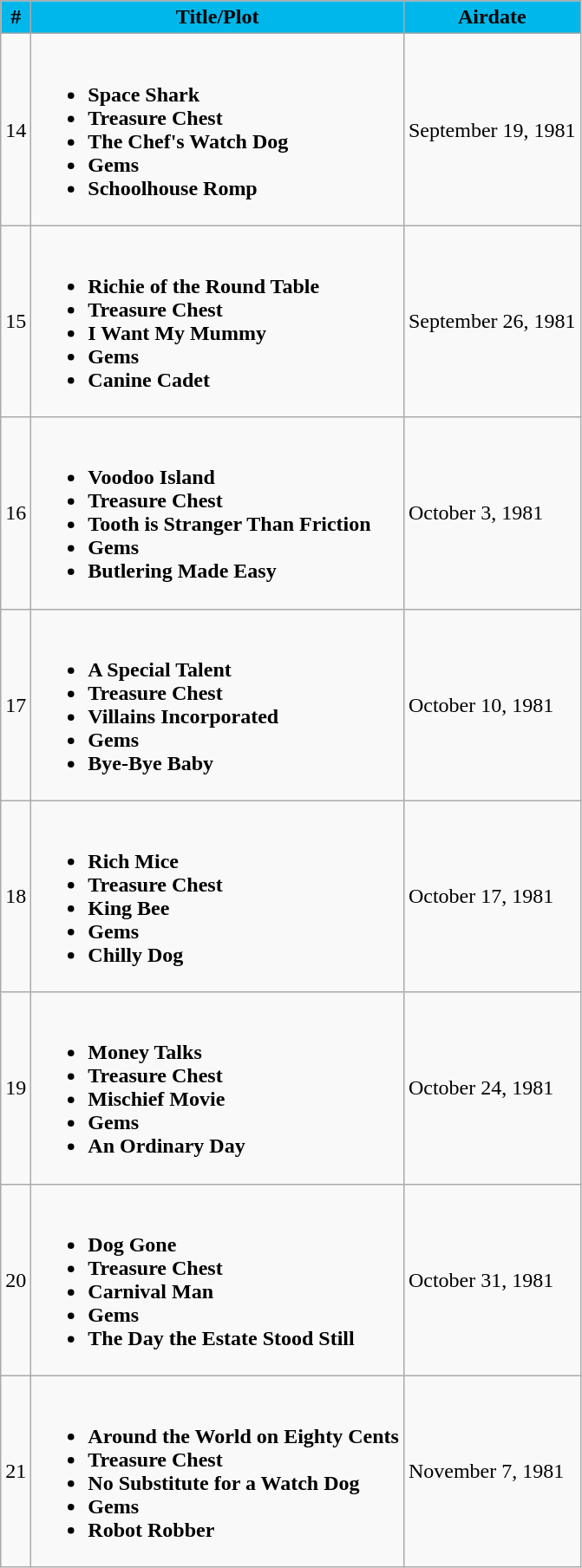<table class="wikitable">
<tr>
<th style="background-color: #00B7EB" width=10>#</th>
<th style="background-color: #00B7EB">Title/Plot</th>
<th style="background-color: #00B7EB">Airdate</th>
</tr>
<tr>
<td>14</td>
<td><br><ul><li><strong>Space Shark</strong></li><li><strong>Treasure Chest</strong></li><li><strong>The Chef's Watch Dog</strong></li><li><strong>Gems</strong></li><li><strong>Schoolhouse Romp</strong></li></ul></td>
<td>September 19, 1981</td>
</tr>
<tr>
<td>15</td>
<td><br><ul><li><strong>Richie of the Round Table</strong></li><li><strong>Treasure Chest</strong></li><li><strong>I Want My Mummy</strong></li><li><strong>Gems</strong></li><li><strong>Canine Cadet</strong></li></ul></td>
<td>September 26, 1981</td>
</tr>
<tr>
<td>16</td>
<td><br><ul><li><strong>Voodoo Island</strong></li><li><strong>Treasure Chest</strong></li><li><strong>Tooth is Stranger Than Friction</strong></li><li><strong>Gems</strong></li><li><strong>Butlering Made Easy</strong></li></ul></td>
<td>October 3, 1981</td>
</tr>
<tr>
<td>17</td>
<td><br><ul><li><strong>A Special Talent</strong></li><li><strong>Treasure Chest</strong></li><li><strong>Villains Incorporated</strong></li><li><strong>Gems</strong></li><li><strong>Bye-Bye Baby</strong></li></ul></td>
<td>October 10, 1981</td>
</tr>
<tr>
<td>18</td>
<td><br><ul><li><strong>Rich Mice</strong></li><li><strong>Treasure Chest</strong></li><li><strong>King Bee</strong></li><li><strong>Gems</strong></li><li><strong>Chilly Dog</strong></li></ul></td>
<td>October 17, 1981</td>
</tr>
<tr>
<td>19</td>
<td><br><ul><li><strong>Money Talks</strong></li><li><strong>Treasure Chest</strong></li><li><strong>Mischief Movie</strong></li><li><strong>Gems</strong></li><li><strong>An Ordinary Day</strong></li></ul></td>
<td>October 24, 1981</td>
</tr>
<tr>
<td>20</td>
<td><br><ul><li><strong>Dog Gone</strong></li><li><strong>Treasure Chest</strong></li><li><strong>Carnival Man</strong></li><li><strong>Gems</strong></li><li><strong>The Day the Estate Stood Still</strong></li></ul></td>
<td>October 31, 1981</td>
</tr>
<tr>
<td>21</td>
<td><br><ul><li><strong>Around the World on Eighty Cents</strong></li><li><strong>Treasure Chest</strong></li><li><strong>No Substitute for a Watch Dog</strong></li><li><strong>Gems</strong></li><li><strong>Robot Robber</strong></li></ul></td>
<td>November 7, 1981</td>
</tr>
</table>
